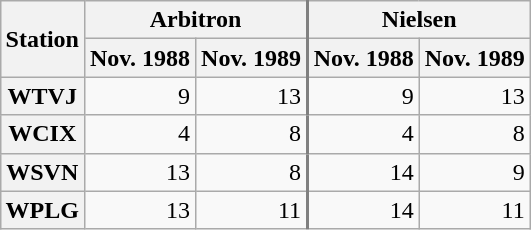<table class="wikitable sortable" style="margin: 1em; float: right;">
<tr>
<th rowspan="2">Station</th>
<th colspan="2" style="border-right: 2px solid grey;">Arbitron</th>
<th colspan="2">Nielsen</th>
</tr>
<tr>
<th scope="col">Nov. 1988</th>
<th scope="col" style="border-right: 2px solid grey;">Nov. 1989</th>
<th scope="col">Nov. 1988</th>
<th scope="col">Nov. 1989</th>
</tr>
<tr>
<th scope="row" >WTVJ</th>
<td style="text-align: right;">9</td>
<td style="text-align: right; border-right: 2px solid grey;">13</td>
<td style="text-align: right;">9</td>
<td style="text-align: right;">13</td>
</tr>
<tr>
<th scope="row" >WCIX</th>
<td style="text-align: right;">4</td>
<td style="text-align: right; border-right: 2px solid grey;">8</td>
<td style="text-align: right;">4</td>
<td style="text-align: right;">8</td>
</tr>
<tr>
<th scope="row" >WSVN</th>
<td style="text-align: right;">13</td>
<td style="text-align: right; border-right: 2px solid grey;">8</td>
<td style="text-align: right;">14</td>
<td style="text-align: right;">9</td>
</tr>
<tr>
<th scope="row" >WPLG</th>
<td style="text-align: right;">13</td>
<td style="text-align: right; border-right: 2px solid grey;">11</td>
<td style="text-align: right;">14</td>
<td style="text-align: right;">11</td>
</tr>
</table>
